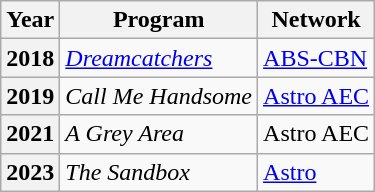<table class="wikitable plainrowheaders">
<tr>
<th>Year</th>
<th>Program</th>
<th>Network</th>
</tr>
<tr>
<th scope="row">2018</th>
<td><em><a href='#'>Dreamcatchers</a></em></td>
<td><a href='#'>ABS-CBN</a></td>
</tr>
<tr>
<th scope="row">2019</th>
<td><em>Call Me Handsome</em></td>
<td><a href='#'>Astro AEC</a></td>
</tr>
<tr>
<th scope="row">2021</th>
<td><em>A Grey Area</em></td>
<td>Astro AEC</td>
</tr>
<tr>
<th scope="row">2023</th>
<td><em>The Sandbox</em></td>
<td><a href='#'>Astro</a></td>
</tr>
</table>
